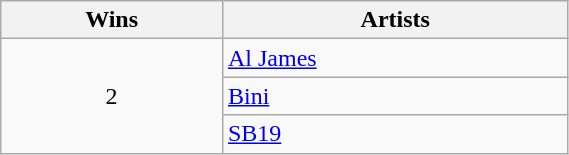<table class="wikitable"  style="width:30%;">
<tr>
<th scope="col">Wins</th>
<th scope="col">Artists</th>
</tr>
<tr>
<td rowspan="3" align=center>2</td>
<td><a href='#'>Al James</a></td>
</tr>
<tr>
<td><a href='#'>Bini</a></td>
</tr>
<tr>
<td><a href='#'>SB19</a></td>
</tr>
</table>
